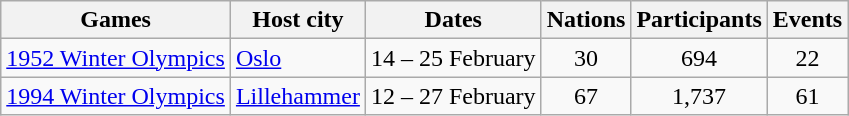<table class="wikitable">
<tr>
<th>Games</th>
<th>Host city</th>
<th>Dates</th>
<th>Nations</th>
<th>Participants</th>
<th>Events</th>
</tr>
<tr>
<td><a href='#'>1952 Winter Olympics</a></td>
<td><a href='#'>Oslo</a></td>
<td>14 – 25 February</td>
<td style="text-align:center;">30</td>
<td style="text-align:center;">694</td>
<td style="text-align:center;">22</td>
</tr>
<tr>
<td><a href='#'>1994 Winter Olympics</a></td>
<td><a href='#'>Lillehammer</a></td>
<td>12 – 27 February</td>
<td style="text-align:center;">67</td>
<td style="text-align:center;">1,737</td>
<td style="text-align:center;">61</td>
</tr>
</table>
